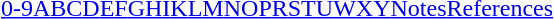<table id="toc" class="toc" summary="Class" align="center" style="text-align:center;">
<tr>
<th></th>
</tr>
<tr>
<td><a href='#'>0-9</a><a href='#'>A</a><a href='#'>B</a><a href='#'>C</a><a href='#'>D</a><a href='#'>E</a><a href='#'>F</a><a href='#'>G</a><a href='#'>H</a><a href='#'>I</a><a href='#'>K</a><a href='#'>L</a><a href='#'>M</a><a href='#'>N</a><a href='#'>O</a><a href='#'>P</a><a href='#'>R</a><a href='#'>S</a><a href='#'>T</a><a href='#'>U</a><a href='#'>W</a><a href='#'>X</a><a href='#'>Y</a><a href='#'>Notes</a><a href='#'>References</a></td>
</tr>
</table>
